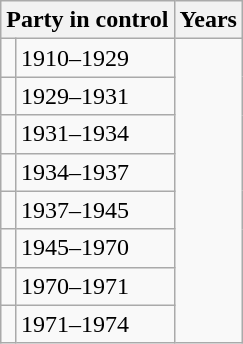<table class="wikitable">
<tr>
<th colspan="2">Party in control</th>
<th>Years</th>
</tr>
<tr>
<td></td>
<td>1910–1929</td>
</tr>
<tr>
<td></td>
<td>1929–1931</td>
</tr>
<tr>
<td></td>
<td>1931–1934</td>
</tr>
<tr>
<td></td>
<td>1934–1937</td>
</tr>
<tr>
<td></td>
<td>1937–1945</td>
</tr>
<tr>
<td></td>
<td>1945–1970</td>
</tr>
<tr>
<td></td>
<td>1970–1971</td>
</tr>
<tr>
<td></td>
<td>1971–1974</td>
</tr>
</table>
